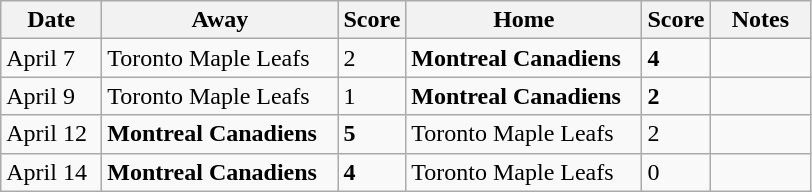<table class="wikitable">
<tr>
<th bgcolor="#DDDDFF" width="60">Date</th>
<th bgcolor="#DDDDFF" width="150">Away</th>
<th bgcolor="#DDDDFF" width="5">Score</th>
<th bgcolor="#DDDDFF" width="150">Home</th>
<th bgcolor="#DDDDFF" width="5">Score</th>
<th bgcolor="#DDDDFF" width="60">Notes</th>
</tr>
<tr>
<td>April 7</td>
<td>Toronto Maple Leafs</td>
<td>2</td>
<td><strong>Montreal Canadiens</strong></td>
<td><strong>4</strong></td>
<td></td>
</tr>
<tr>
<td>April 9</td>
<td>Toronto Maple Leafs</td>
<td>1</td>
<td><strong>Montreal Canadiens</strong></td>
<td><strong>2</strong></td>
<td></td>
</tr>
<tr>
<td>April 12</td>
<td><strong>Montreal Canadiens</strong></td>
<td><strong>5</strong></td>
<td>Toronto Maple Leafs</td>
<td>2</td>
<td></td>
</tr>
<tr>
<td>April 14</td>
<td><strong>Montreal Canadiens</strong></td>
<td><strong>4</strong></td>
<td>Toronto Maple Leafs</td>
<td>0</td>
<td></td>
</tr>
</table>
